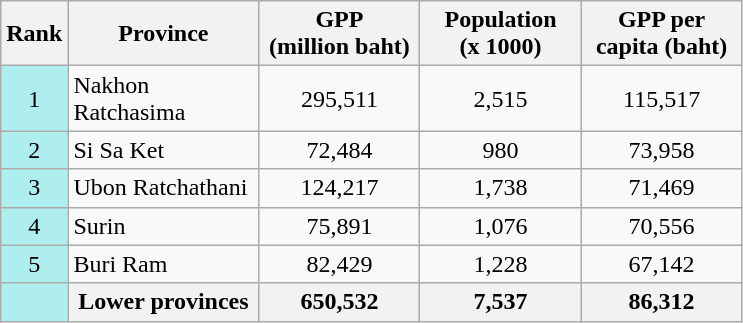<table class="wikitable sortable">
<tr>
<th style="width:10px;" class=unsortable>Rank</th>
<th style="width:120px;">Province</th>
<th style="width:100px;">GPP<br>(million baht)</th>
<th style="width:100px;">Population<br>(x 1000)</th>
<th style="width:100px;">GPP per capita (baht)</th>
</tr>
<tr>
<td style="background:#afeeee;text-align:center;">1</td>
<td>Nakhon Ratchasima</td>
<td style="text-align:center;">295,511</td>
<td style="text-align:center;">2,515</td>
<td style="text-align:center;">115,517</td>
</tr>
<tr>
<td style="background:#afeeee;text-align:center;">2</td>
<td>Si Sa Ket</td>
<td style="text-align:center;">72,484</td>
<td style="text-align:center;">980</td>
<td style="text-align:center;">73,958</td>
</tr>
<tr>
<td style="background:#afeeee;text-align:center;">3</td>
<td>Ubon Ratchathani</td>
<td style="text-align:center;">124,217</td>
<td style="text-align:center;">1,738</td>
<td style="text-align:center;">71,469</td>
</tr>
<tr>
<td style="background:#afeeee;text-align:center;">4</td>
<td>Surin</td>
<td style="text-align:center;">75,891</td>
<td style="text-align:center;">1,076</td>
<td style="text-align:center;">70,556</td>
</tr>
<tr>
<td style="background:#afeeee;text-align:center;">5</td>
<td>Buri Ram</td>
<td style="text-align:center;">82,429</td>
<td style="text-align:center;">1,228</td>
<td style="text-align:center;">67,142</td>
</tr>
<tr>
<th style="background:#afeeee;"> </th>
<th>Lower provinces</th>
<th>650,532</th>
<th>7,537</th>
<th>86,312</th>
</tr>
</table>
